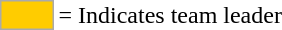<table>
<tr>
<td style="background-color:#FFCC00; border:1px solid #aaaaaa; width:2em;"></td>
<td>= Indicates team leader</td>
</tr>
</table>
